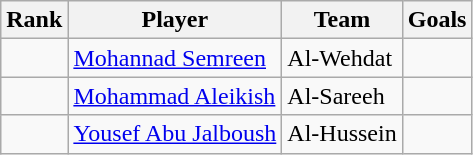<table class="wikitable">
<tr>
<th>Rank</th>
<th>Player</th>
<th>Team</th>
<th>Goals</th>
</tr>
<tr>
<td></td>
<td> <a href='#'>Mohannad Semreen</a></td>
<td>Al-Wehdat</td>
<td></td>
</tr>
<tr>
<td></td>
<td> <a href='#'>Mohammad Aleikish</a></td>
<td>Al-Sareeh</td>
<td></td>
</tr>
<tr>
<td></td>
<td> <a href='#'>Yousef Abu Jalboush</a></td>
<td>Al-Hussein</td>
<td></td>
</tr>
</table>
